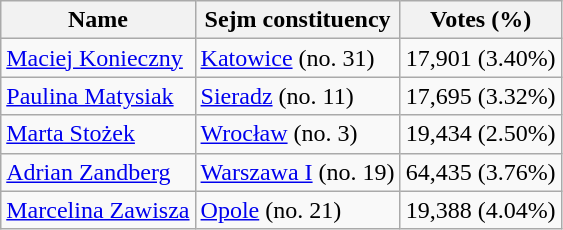<table class="wikitable">
<tr>
<th>Name</th>
<th>Sejm constituency</th>
<th>Votes (%)</th>
</tr>
<tr>
<td><a href='#'>Maciej Konieczny</a></td>
<td><a href='#'>Katowice</a> (no. 31)</td>
<td>17,901 (3.40%)</td>
</tr>
<tr>
<td><a href='#'>Paulina Matysiak</a></td>
<td><a href='#'>Sieradz</a> (no. 11)</td>
<td>17,695 (3.32%)</td>
</tr>
<tr>
<td><a href='#'>Marta Stożek</a></td>
<td><a href='#'>Wrocław</a> (no. 3)</td>
<td>19,434 (2.50%)</td>
</tr>
<tr>
<td><a href='#'>Adrian Zandberg</a></td>
<td><a href='#'>Warszawa I</a> (no. 19)</td>
<td>64,435 (3.76%)</td>
</tr>
<tr>
<td><a href='#'>Marcelina Zawisza</a></td>
<td><a href='#'>Opole</a> (no. 21)</td>
<td>19,388 (4.04%)</td>
</tr>
</table>
